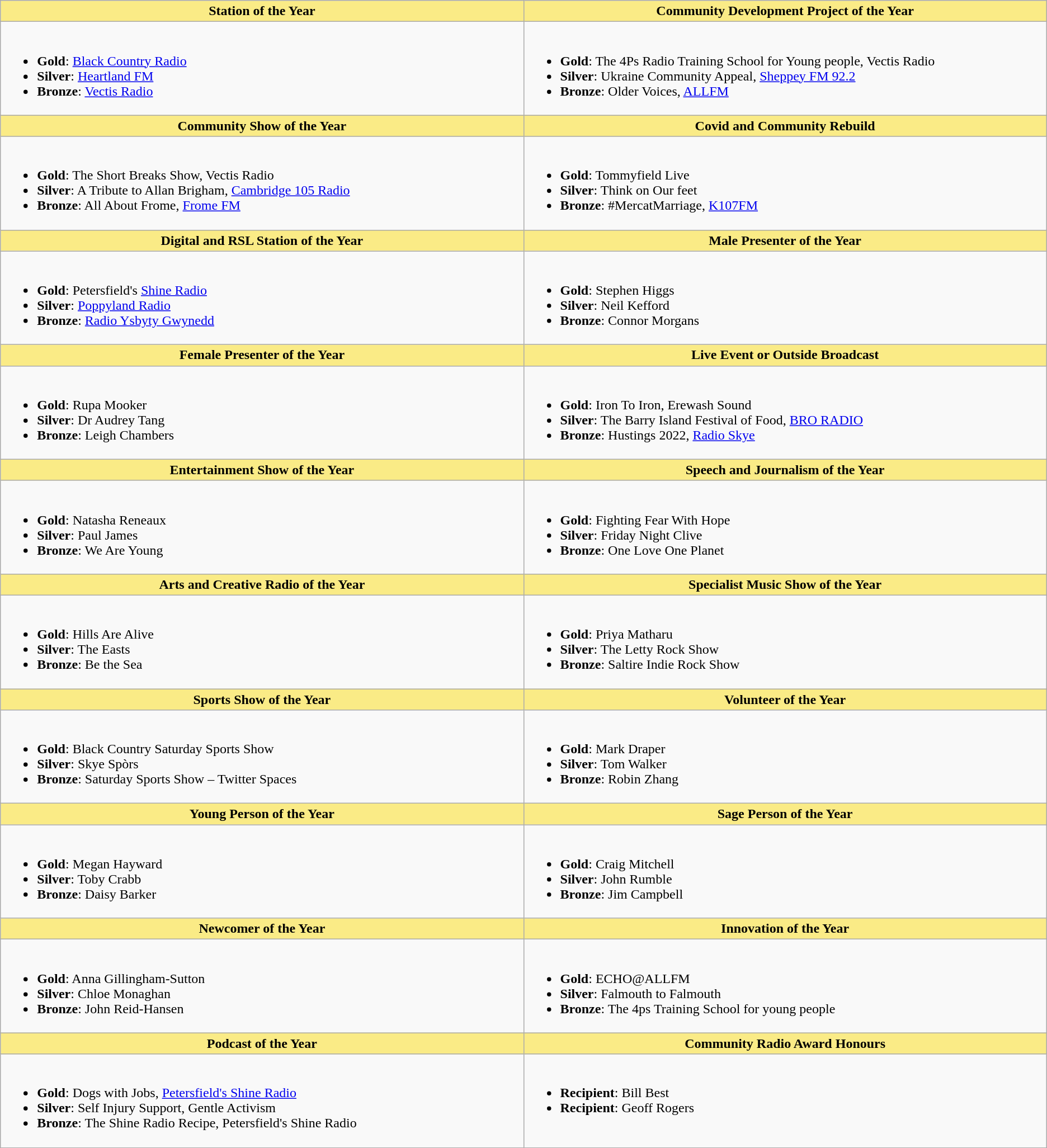<table class=wikitable style=font-size:100%>
<tr>
<th style="background:#FAEB86;" width="34%">Station of the Year</th>
<th style="background:#FAEB86;" width="34%">Community Development Project of the Year</th>
</tr>
<tr>
<td valign="top"><br><ul><li><strong>Gold</strong>: <a href='#'>Black Country Radio</a></li><li><strong>Silver</strong>: <a href='#'>Heartland FM</a></li><li><strong>Bronze</strong>: <a href='#'>Vectis Radio</a></li></ul></td>
<td valign="top"><br><ul><li><strong>Gold</strong>: The 4Ps Radio Training School for Young people, Vectis Radio</li><li><strong>Silver</strong>: Ukraine Community Appeal, <a href='#'>Sheppey FM 92.2</a></li><li><strong>Bronze</strong>: Older Voices, <a href='#'>ALLFM</a></li></ul></td>
</tr>
<tr>
<th style="background:#FAEB86;" width="34%">Community Show of the Year</th>
<th style="background:#FAEB86;" width="34%">Covid and Community Rebuild</th>
</tr>
<tr>
<td valign="top"><br><ul><li><strong>Gold</strong>: The Short Breaks Show, Vectis Radio</li><li><strong>Silver</strong>: A Tribute to Allan Brigham, <a href='#'>Cambridge 105 Radio</a></li><li><strong>Bronze</strong>: All About Frome, <a href='#'>Frome FM</a></li></ul></td>
<td valign="top"><br><ul><li><strong>Gold</strong>: Tommyfield Live</li><li><strong>Silver</strong>: Think on Our feet</li><li><strong>Bronze</strong>: #MercatMarriage, <a href='#'>K107FM</a></li></ul></td>
</tr>
<tr>
<th style="background:#FAEB86;" width="34%">Digital and RSL Station of the Year</th>
<th style="background:#FAEB86;" width="34%">Male Presenter of the Year</th>
</tr>
<tr>
<td valign="top"><br><ul><li><strong>Gold</strong>: Petersfield's <a href='#'>Shine Radio</a></li><li><strong>Silver</strong>: <a href='#'>Poppyland Radio</a></li><li><strong>Bronze</strong>: <a href='#'>Radio Ysbyty Gwynedd</a></li></ul></td>
<td valign="top"><br><ul><li><strong>Gold</strong>: Stephen Higgs</li><li><strong>Silver</strong>: Neil Kefford</li><li><strong>Bronze</strong>: Connor Morgans</li></ul></td>
</tr>
<tr>
<th style="background:#FAEB86;" width="34%">Female Presenter of the Year</th>
<th style="background:#FAEB86;" width="34%">Live Event or Outside Broadcast</th>
</tr>
<tr>
<td valign="top"><br><ul><li><strong>Gold</strong>: Rupa Mooker</li><li><strong>Silver</strong>: Dr Audrey Tang</li><li><strong>Bronze</strong>: Leigh Chambers</li></ul></td>
<td valign="top"><br><ul><li><strong>Gold</strong>: Iron To Iron, Erewash Sound</li><li><strong>Silver</strong>: The Barry Island Festival of Food, <a href='#'>BRO RADIO</a></li><li><strong>Bronze</strong>: Hustings 2022, <a href='#'>Radio Skye</a></li></ul></td>
</tr>
<tr>
<th style="background:#FAEB86;" width="34%">Entertainment Show of the Year</th>
<th style="background:#FAEB86;" width="34%">Speech and Journalism of the Year</th>
</tr>
<tr>
<td valign="top"><br><ul><li><strong>Gold</strong>: Natasha Reneaux</li><li><strong>Silver</strong>: Paul James</li><li><strong>Bronze</strong>: We Are Young</li></ul></td>
<td valign="top"><br><ul><li><strong>Gold</strong>: Fighting Fear With Hope</li><li><strong>Silver</strong>: Friday Night Clive</li><li><strong>Bronze</strong>: One Love One Planet</li></ul></td>
</tr>
<tr>
<th style="background:#FAEB86;" width="34%">Arts and Creative Radio of the Year</th>
<th style="background:#FAEB86;" width="34%">Specialist Music Show of the Year</th>
</tr>
<tr>
<td valign="top"><br><ul><li><strong>Gold</strong>: Hills Are Alive</li><li><strong>Silver</strong>: The Easts</li><li><strong>Bronze</strong>: Be the Sea</li></ul></td>
<td valign="top"><br><ul><li><strong>Gold</strong>: Priya Matharu</li><li><strong>Silver</strong>: The Letty Rock Show</li><li><strong>Bronze</strong>: Saltire Indie Rock Show</li></ul></td>
</tr>
<tr>
<th style="background:#FAEB86;" width="34%">Sports Show of the Year</th>
<th style="background:#FAEB86;" width="34%">Volunteer of the Year</th>
</tr>
<tr>
<td valign="top"><br><ul><li><strong>Gold</strong>: Black Country Saturday Sports Show</li><li><strong>Silver</strong>: Skye Spòrs</li><li><strong>Bronze</strong>: Saturday Sports Show – Twitter Spaces</li></ul></td>
<td valign="top"><br><ul><li><strong>Gold</strong>: Mark Draper</li><li><strong>Silver</strong>: Tom Walker</li><li><strong>Bronze</strong>: Robin Zhang</li></ul></td>
</tr>
<tr>
<th style="background:#FAEB86;" width="34%">Young Person of the Year</th>
<th style="background:#FAEB86;" width="34%">Sage Person of the Year</th>
</tr>
<tr>
<td valign="top"><br><ul><li><strong>Gold</strong>: Megan Hayward</li><li><strong>Silver</strong>: Toby Crabb</li><li><strong>Bronze</strong>: Daisy Barker</li></ul></td>
<td valign="top"><br><ul><li><strong>Gold</strong>: Craig Mitchell</li><li><strong>Silver</strong>: John Rumble</li><li><strong>Bronze</strong>: Jim Campbell</li></ul></td>
</tr>
<tr>
<th style="background:#FAEB86;" width="34%">Newcomer of the Year</th>
<th style="background:#FAEB86;" width="34%">Innovation of the Year</th>
</tr>
<tr>
<td valign="top"><br><ul><li><strong>Gold</strong>: Anna Gillingham-Sutton</li><li><strong>Silver</strong>: Chloe Monaghan</li><li><strong>Bronze</strong>: John Reid-Hansen</li></ul></td>
<td valign="top"><br><ul><li><strong>Gold</strong>: ECHO@ALLFM</li><li><strong>Silver</strong>: Falmouth to Falmouth</li><li><strong>Bronze</strong>: The 4ps Training School for young people</li></ul></td>
</tr>
<tr>
<th style="background:#FAEB86;" width="34%">Podcast of the Year</th>
<th style="background:#FAEB86;" width="34%">Community Radio Award Honours</th>
</tr>
<tr>
<td valign="top"><br><ul><li><strong>Gold</strong>: Dogs with Jobs, <a href='#'>Petersfield's Shine Radio</a></li><li><strong>Silver</strong>: Self Injury Support, Gentle Activism</li><li><strong>Bronze</strong>: The Shine Radio Recipe, Petersfield's Shine Radio</li></ul></td>
<td valign="top"><br><ul><li><strong>Recipient</strong>: Bill Best</li><li><strong>Recipient</strong>: Geoff Rogers</li></ul></td>
</tr>
</table>
